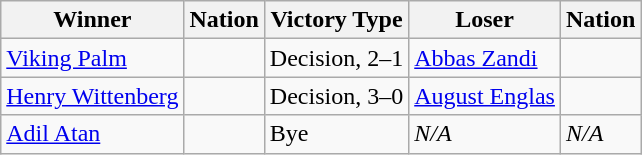<table class="wikitable sortable" style="text-align:left;">
<tr>
<th>Winner</th>
<th>Nation</th>
<th>Victory Type</th>
<th>Loser</th>
<th>Nation</th>
</tr>
<tr>
<td><a href='#'>Viking Palm</a></td>
<td></td>
<td>Decision, 2–1</td>
<td><a href='#'>Abbas Zandi</a></td>
<td></td>
</tr>
<tr>
<td><a href='#'>Henry Wittenberg</a></td>
<td></td>
<td>Decision, 3–0</td>
<td><a href='#'>August Englas</a></td>
<td></td>
</tr>
<tr>
<td><a href='#'>Adil Atan</a></td>
<td></td>
<td>Bye</td>
<td><em>N/A</em></td>
<td><em>N/A</em></td>
</tr>
</table>
